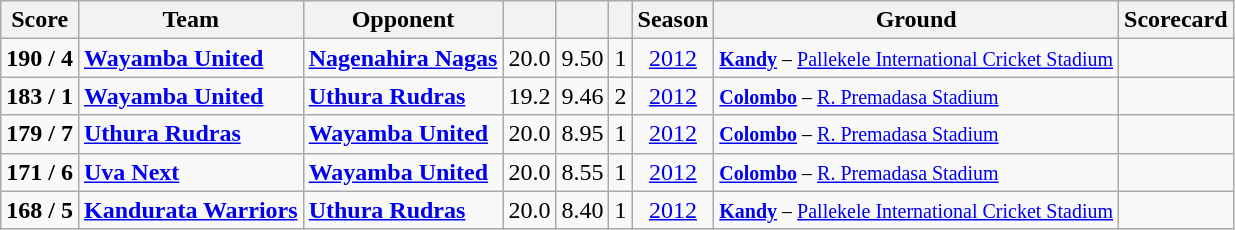<table class="wikitable sortable" style="text-align:center">
<tr>
<th>Score</th>
<th>Team</th>
<th>Opponent</th>
<th></th>
<th></th>
<th></th>
<th>Season</th>
<th>Ground</th>
<th>Scorecard</th>
</tr>
<tr>
<td><strong>190 / 4</strong></td>
<td align=left><strong><a href='#'>Wayamba United</a></strong></td>
<td align=left><strong><a href='#'>Nagenahira Nagas</a></strong></td>
<td>20.0</td>
<td>9.50</td>
<td>1</td>
<td><a href='#'>2012</a></td>
<td align=left><small><strong><a href='#'>Kandy</a></strong> – <a href='#'>Pallekele International Cricket Stadium</a> </small></td>
<td></td>
</tr>
<tr>
<td><strong>183 / 1</strong></td>
<td align=left><strong><a href='#'>Wayamba United</a></strong></td>
<td align=left><strong><a href='#'>Uthura Rudras</a></strong></td>
<td>19.2</td>
<td>9.46</td>
<td>2</td>
<td><a href='#'>2012</a></td>
<td align=left><small><strong><a href='#'>Colombo</a></strong> – <a href='#'>R. Premadasa Stadium</a> </small></td>
<td></td>
</tr>
<tr>
<td><strong>179 / 7</strong></td>
<td align=left><strong><a href='#'>Uthura Rudras</a></strong></td>
<td align=left><strong><a href='#'>Wayamba United</a></strong></td>
<td>20.0</td>
<td>8.95</td>
<td>1</td>
<td><a href='#'>2012</a></td>
<td align=left><small><strong><a href='#'>Colombo</a></strong> – <a href='#'>R. Premadasa Stadium</a> </small></td>
<td></td>
</tr>
<tr>
<td><strong>171 / 6</strong></td>
<td align=left><strong><a href='#'>Uva Next</a></strong></td>
<td align=left><strong><a href='#'>Wayamba United</a></strong></td>
<td>20.0</td>
<td>8.55</td>
<td>1</td>
<td><a href='#'>2012</a></td>
<td align=left><small><strong><a href='#'>Colombo</a></strong> – <a href='#'>R. Premadasa Stadium</a> </small></td>
<td></td>
</tr>
<tr>
<td><strong>168 / 5</strong></td>
<td align=left><strong><a href='#'>Kandurata Warriors</a></strong></td>
<td align=left><strong><a href='#'>Uthura Rudras</a></strong></td>
<td>20.0</td>
<td>8.40</td>
<td>1</td>
<td><a href='#'>2012</a></td>
<td align=left><small><strong><a href='#'>Kandy</a></strong> – <a href='#'>Pallekele International Cricket Stadium</a></small></td>
<td></td>
</tr>
</table>
